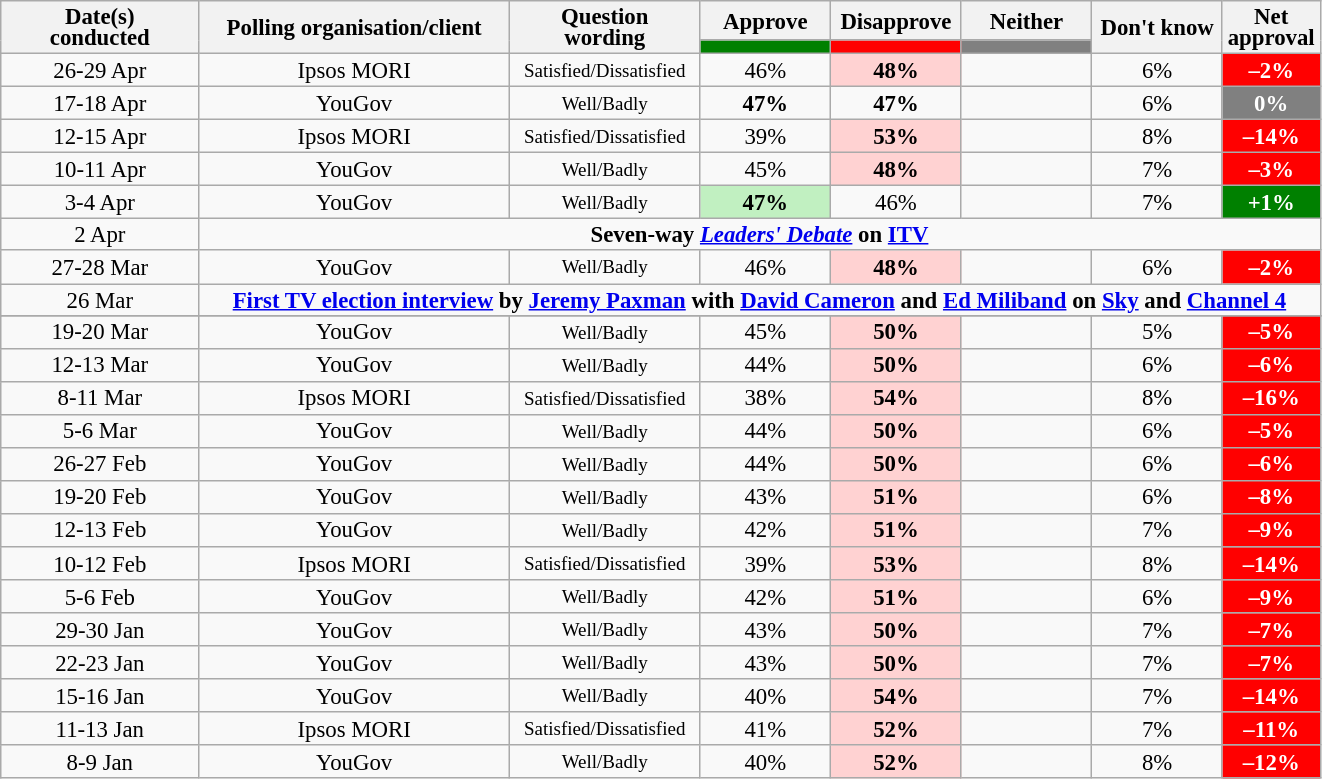<table class="wikitable collapsible sortable" style="text-align:center;font-size:95%;line-height:14px;">
<tr>
<th style="width:125px;" rowspan="2">Date(s)<br>conducted</th>
<th style="width:200px;" rowspan="2">Polling organisation/client</th>
<th style="width:120px;" rowspan="2">Question<br>wording</th>
<th class="unsortable" style="width:80px;">Approve</th>
<th class="unsortable" style="width: 80px;">Disapprove</th>
<th class="unsortable" style="width:80px;">Neither</th>
<th class="unsortable" style="width:80px;" rowspan="2">Don't know</th>
<th class="unsortable" style="width:20px;" rowspan="2">Net approval</th>
</tr>
<tr>
<th class="unsortable" style="background:green;width:60px;"></th>
<th class="unsortable" style="background:red;width:60px;"></th>
<th class="unsortable" style="background:grey;width:60px;"></th>
</tr>
<tr>
<td>26-29 Apr</td>
<td>Ipsos MORI</td>
<td><small>Satisfied/Dissatisfied</small></td>
<td>46%</td>
<td style="background:#FFD2D2"><strong>48%</strong></td>
<td></td>
<td>6%</td>
<td style="background:red;color:white;"><strong>–2%</strong></td>
</tr>
<tr>
<td>17-18 Apr</td>
<td>YouGov</td>
<td><small>Well/Badly</small></td>
<td><strong>47%</strong></td>
<td><strong>47%</strong></td>
<td></td>
<td>6%</td>
<td style="background:grey;color:white;"><strong>0%</strong></td>
</tr>
<tr>
<td>12-15 Apr</td>
<td>Ipsos MORI</td>
<td><small>Satisfied/Dissatisfied</small></td>
<td>39%</td>
<td style="background:#FFD2D2"><strong>53%</strong></td>
<td></td>
<td>8%</td>
<td style="background:red;color:white;"><strong>–14%</strong></td>
</tr>
<tr>
<td>10-11 Apr</td>
<td>YouGov</td>
<td><small>Well/Badly</small></td>
<td>45%</td>
<td style="background:#FFD2D2"><strong>48%</strong></td>
<td></td>
<td>7%</td>
<td style="background:red;color:white;"><strong>–3%</strong></td>
</tr>
<tr>
<td>3-4 Apr</td>
<td>YouGov</td>
<td><small>Well/Badly</small></td>
<td style="background:#C1F0C1"><strong>47%</strong></td>
<td>46%</td>
<td></td>
<td>7%</td>
<td style="background:green;color:white;"><strong>+1%</strong></td>
</tr>
<tr>
<td>2 Apr</td>
<td colspan="7"><strong>Seven-way <em><a href='#'>Leaders' Debate</a></em> on <a href='#'>ITV</a></strong></td>
</tr>
<tr>
<td>27-28 Mar</td>
<td>YouGov</td>
<td><small>Well/Badly</small></td>
<td>46%</td>
<td style="background:#FFD2D2"><strong>48%</strong></td>
<td></td>
<td>6%</td>
<td style="background:red;color:white;"><strong>–2%</strong></td>
</tr>
<tr>
<td>26 Mar</td>
<td colspan="7"><strong><a href='#'>First TV election interview</a> by <a href='#'>Jeremy Paxman</a> with <a href='#'>David Cameron</a> and <a href='#'>Ed Miliband</a> on <a href='#'>Sky</a> and <a href='#'>Channel 4</a></strong></td>
</tr>
<tr>
</tr>
<tr>
<td>19-20 Mar</td>
<td>YouGov</td>
<td><small>Well/Badly</small></td>
<td>45%</td>
<td style="background:#FFD2D2"><strong>50%</strong></td>
<td></td>
<td>5%</td>
<td style="background:red;color:white;"><strong>–5%</strong></td>
</tr>
<tr>
<td>12-13 Mar</td>
<td>YouGov</td>
<td><small>Well/Badly</small></td>
<td>44%</td>
<td style="background:#FFD2D2"><strong>50%</strong></td>
<td></td>
<td>6%</td>
<td style="background:red;color:white;"><strong>–6%</strong></td>
</tr>
<tr>
<td>8-11 Mar</td>
<td>Ipsos MORI</td>
<td><small>Satisfied/Dissatisfied</small></td>
<td>38%</td>
<td style="background:#FFD2D2"><strong>54%</strong></td>
<td></td>
<td>8%</td>
<td style="background:red;color:white;"><strong>–16%</strong></td>
</tr>
<tr>
<td>5-6 Mar</td>
<td>YouGov</td>
<td><small>Well/Badly</small></td>
<td>44%</td>
<td style="background:#FFD2D2"><strong>50%</strong></td>
<td></td>
<td>6%</td>
<td style="background:red;color:white;"><strong>–5%</strong></td>
</tr>
<tr>
<td>26-27 Feb</td>
<td>YouGov</td>
<td><small>Well/Badly</small></td>
<td>44%</td>
<td style="background:#FFD2D2"><strong>50%</strong></td>
<td></td>
<td>6%</td>
<td style="background:red;color:white;"><strong>–6%</strong></td>
</tr>
<tr>
<td>19-20 Feb</td>
<td>YouGov</td>
<td><small>Well/Badly</small></td>
<td>43%</td>
<td style="background:#FFD2D2"><strong>51%</strong></td>
<td></td>
<td>6%</td>
<td style="background:red;color:white;"><strong>–8%</strong></td>
</tr>
<tr>
<td>12-13 Feb</td>
<td>YouGov</td>
<td><small>Well/Badly</small></td>
<td>42%</td>
<td style="background:#FFD2D2"><strong>51%</strong></td>
<td></td>
<td>7%</td>
<td style="background:red;color:white;"><strong>–9%</strong></td>
</tr>
<tr>
<td>10-12 Feb</td>
<td>Ipsos MORI</td>
<td><small>Satisfied/Dissatisfied</small></td>
<td>39%</td>
<td style="background:#FFD2D2"><strong>53%</strong></td>
<td></td>
<td>8%</td>
<td style="background:red;color:white;"><strong>–14%</strong></td>
</tr>
<tr>
<td>5-6 Feb</td>
<td>YouGov</td>
<td><small>Well/Badly</small></td>
<td>42%</td>
<td style="background:#FFD2D2"><strong>51%</strong></td>
<td></td>
<td>6%</td>
<td style="background:red;color:white;"><strong>–9%</strong></td>
</tr>
<tr>
<td>29-30 Jan</td>
<td>YouGov</td>
<td><small>Well/Badly</small></td>
<td>43%</td>
<td style="background:#FFD2D2"><strong>50%</strong></td>
<td></td>
<td>7%</td>
<td style="background:red;color:white;"><strong>–7%</strong></td>
</tr>
<tr>
<td>22-23 Jan</td>
<td>YouGov</td>
<td><small>Well/Badly</small></td>
<td>43%</td>
<td style="background:#FFD2D2"><strong>50%</strong></td>
<td></td>
<td>7%</td>
<td style="background:red;color:white;"><strong>–7%</strong></td>
</tr>
<tr>
<td>15-16 Jan</td>
<td>YouGov</td>
<td><small>Well/Badly</small></td>
<td>40%</td>
<td style="background:#FFD2D2"><strong>54%</strong></td>
<td></td>
<td>7%</td>
<td style="background:red;color:white;"><strong>–14%</strong></td>
</tr>
<tr>
<td>11-13 Jan</td>
<td>Ipsos MORI</td>
<td><small>Satisfied/Dissatisfied</small></td>
<td>41%</td>
<td style="background:#FFD2D2"><strong>52%</strong></td>
<td></td>
<td>7%</td>
<td style="background:red;color:white;"><strong>–11%</strong></td>
</tr>
<tr>
<td>8-9 Jan</td>
<td>YouGov</td>
<td><small>Well/Badly</small></td>
<td>40%</td>
<td style="background:#FFD2D2"><strong>52%</strong></td>
<td></td>
<td>8%</td>
<td style="background:red;color:white;"><strong>–12%</strong></td>
</tr>
</table>
